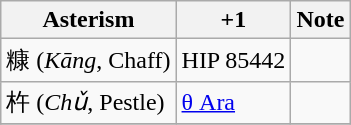<table class = "wikitable">
<tr>
<th>Asterism</th>
<th>+1</th>
<th>Note</th>
</tr>
<tr>
<td>糠 (<em>Kāng</em>, Chaff)</td>
<td>HIP 85442</td>
<td></td>
</tr>
<tr>
<td>杵 (<em>Chǔ</em>, Pestle)</td>
<td><a href='#'>θ Ara</a></td>
<td></td>
</tr>
<tr>
</tr>
</table>
